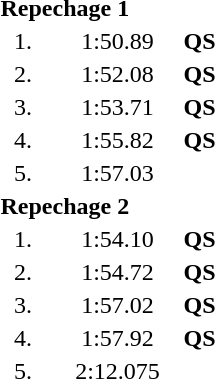<table style="text-align:center">
<tr>
<td colspan=4 align=left><strong>Repechage 1</strong></td>
</tr>
<tr>
<td width=30>1.</td>
<td align=left></td>
<td width=80>1:50.89</td>
<td><strong>QS</strong></td>
</tr>
<tr>
<td>2.</td>
<td align=left></td>
<td>1:52.08</td>
<td><strong>QS</strong></td>
</tr>
<tr>
<td>3.</td>
<td align=left></td>
<td>1:53.71</td>
<td><strong>QS</strong></td>
</tr>
<tr>
<td>4.</td>
<td align=left></td>
<td>1:55.82</td>
<td><strong>QS</strong></td>
</tr>
<tr>
<td>5.</td>
<td align=left></td>
<td>1:57.03</td>
<td></td>
</tr>
<tr>
<td colspan=4 align=left><strong>Repechage 2</strong></td>
</tr>
<tr>
<td>1.</td>
<td align=left></td>
<td>1:54.10</td>
<td><strong>QS</strong></td>
</tr>
<tr>
<td>2.</td>
<td align=left></td>
<td>1:54.72</td>
<td><strong>QS</strong></td>
</tr>
<tr>
<td>3.</td>
<td align=left></td>
<td>1:57.02</td>
<td><strong>QS</strong></td>
</tr>
<tr>
<td>4.</td>
<td align=left></td>
<td>1:57.92</td>
<td><strong>QS</strong></td>
</tr>
<tr>
<td>5.</td>
<td align=left></td>
<td>2:12.075</td>
<td></td>
</tr>
</table>
